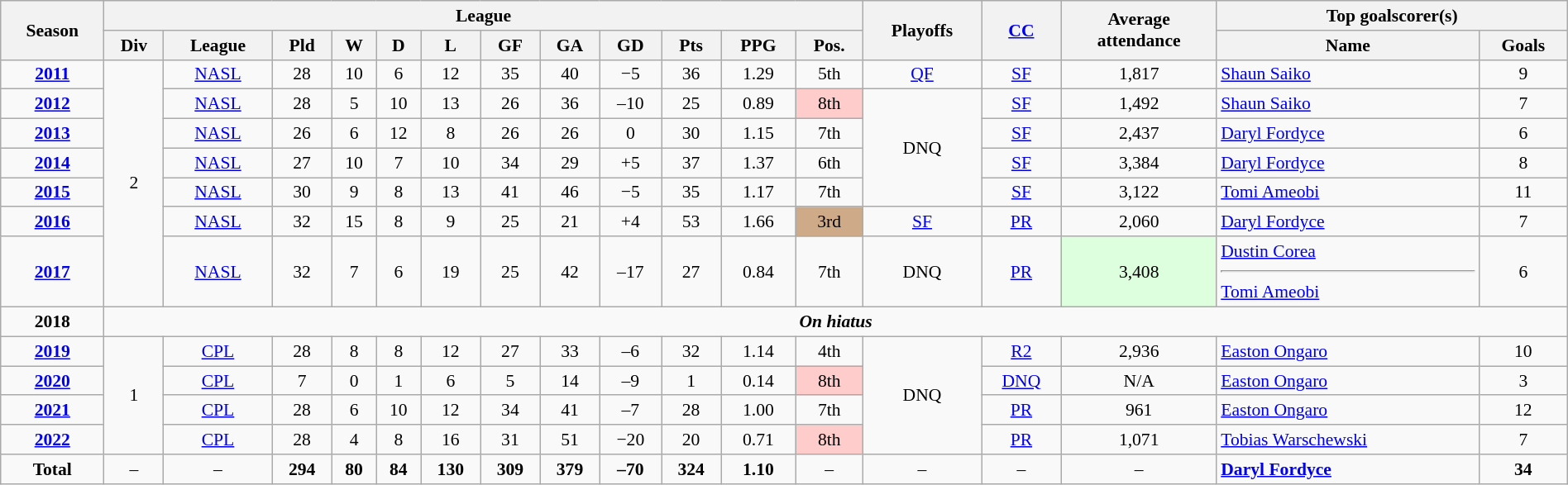<table class="wikitable" width=100% style="font-size:90%; text-align:center;">
<tr>
<th rowspan=2>Season</th>
<th colspan=12>League</th>
<th rowspan=2>Playoffs</th>
<th rowspan=2><a href='#'>CC</a></th>
<th rowspan=2>Average <br> attendance</th>
<th colspan=2>Top goalscorer(s)</th>
</tr>
<tr>
<th>Div</th>
<th>League</th>
<th>Pld</th>
<th>W</th>
<th>D</th>
<th>L</th>
<th>GF</th>
<th>GA</th>
<th>GD</th>
<th>Pts</th>
<th>PPG</th>
<th>Pos.</th>
<th>Name</th>
<th>Goals</th>
</tr>
<tr>
<td><strong><a href='#'>2011</a></strong></td>
<td rowspan=7>2</td>
<td><a href='#'>NASL</a></td>
<td>28</td>
<td>10</td>
<td>6</td>
<td>12</td>
<td>35</td>
<td>40</td>
<td>−5</td>
<td>36</td>
<td>1.29</td>
<td>5th</td>
<td><a href='#'>QF</a></td>
<td><a href='#'>SF</a></td>
<td>1,817</td>
<td align="left"> <a href='#'>Shaun Saiko</a></td>
<td>9</td>
</tr>
<tr>
<td><strong><a href='#'>2012</a></strong></td>
<td><a href='#'>NASL</a></td>
<td>28</td>
<td>5</td>
<td>10</td>
<td>13</td>
<td>26</td>
<td>36</td>
<td>–10</td>
<td>25</td>
<td>0.89</td>
<td style=background:#FFCCCC>8th</td>
<td rowspan=4>DNQ</td>
<td><a href='#'>SF</a></td>
<td>1,492</td>
<td align="left"> <a href='#'>Shaun Saiko</a></td>
<td>7</td>
</tr>
<tr>
<td><strong><a href='#'>2013</a></strong></td>
<td><a href='#'>NASL</a></td>
<td>26</td>
<td>6</td>
<td>12</td>
<td>8</td>
<td>26</td>
<td>26</td>
<td>0</td>
<td>30</td>
<td>1.15</td>
<td>7th</td>
<td><a href='#'>SF</a></td>
<td>2,437</td>
<td align="left"> <a href='#'>Daryl Fordyce</a></td>
<td>6</td>
</tr>
<tr>
<td><strong><a href='#'>2014</a></strong></td>
<td><a href='#'>NASL</a></td>
<td>27</td>
<td>10</td>
<td>7</td>
<td>10</td>
<td>34</td>
<td>29</td>
<td>+5</td>
<td>37</td>
<td>1.37</td>
<td>6th</td>
<td><a href='#'>SF</a></td>
<td>3,384</td>
<td align="left"> <a href='#'>Daryl Fordyce</a></td>
<td>8</td>
</tr>
<tr>
<td><strong><a href='#'>2015</a></strong></td>
<td><a href='#'>NASL</a></td>
<td>30</td>
<td>9</td>
<td>8</td>
<td>13</td>
<td>41</td>
<td>46</td>
<td>−5</td>
<td>35</td>
<td>1.17</td>
<td>7th</td>
<td><a href='#'>SF</a></td>
<td>3,122</td>
<td align="left"> <a href='#'>Tomi Ameobi</a></td>
<td>11</td>
</tr>
<tr>
<td><strong><a href='#'>2016</a></strong></td>
<td><a href='#'>NASL</a></td>
<td>32</td>
<td>15</td>
<td>8</td>
<td>9</td>
<td>25</td>
<td>21</td>
<td>+4</td>
<td>53</td>
<td>1.66</td>
<td bgcolor=CFAA88>3rd</td>
<td><a href='#'>SF</a></td>
<td><a href='#'>PR</a></td>
<td>2,060</td>
<td align="left"> <a href='#'>Daryl Fordyce</a></td>
<td>7</td>
</tr>
<tr>
<td><strong><a href='#'>2017</a></strong></td>
<td><a href='#'>NASL</a></td>
<td>32</td>
<td>7</td>
<td>6</td>
<td>19</td>
<td>25</td>
<td>42</td>
<td>–17</td>
<td>27</td>
<td>0.84</td>
<td>7th</td>
<td>DNQ</td>
<td><a href='#'>PR</a></td>
<td style="background:#dfd;">3,408</td>
<td align="left"> <a href='#'>Dustin Corea</a> <hr>  <a href='#'>Tomi Ameobi</a></td>
<td>6</td>
</tr>
<tr>
<td><strong>2018</strong></td>
<td colspan=18 align=center><strong><em>On hiatus</em></strong></td>
</tr>
<tr>
<td><strong><a href='#'>2019</a></strong></td>
<td rowspan=4>1</td>
<td><a href='#'>CPL</a></td>
<td>28</td>
<td>8</td>
<td>8</td>
<td>12</td>
<td>27</td>
<td>33</td>
<td>–6</td>
<td>32</td>
<td>1.14</td>
<td>4th</td>
<td rowspan=4>DNQ</td>
<td><a href='#'>R2</a></td>
<td>2,936</td>
<td align="left"> <a href='#'>Easton Ongaro</a></td>
<td>10</td>
</tr>
<tr>
<td><strong><a href='#'>2020</a></strong></td>
<td><a href='#'>CPL</a></td>
<td>7</td>
<td>0</td>
<td>1</td>
<td>6</td>
<td>5</td>
<td>14</td>
<td>–9</td>
<td>1</td>
<td>0.14</td>
<td style=background:#FFCCCC>8th</td>
<td><a href='#'>DNQ</a></td>
<td>N/A</td>
<td align="left"> <a href='#'>Easton Ongaro</a></td>
<td>3</td>
</tr>
<tr>
<td><strong><a href='#'>2021</a></strong></td>
<td><a href='#'>CPL</a></td>
<td>28</td>
<td>6</td>
<td>10</td>
<td>12</td>
<td>34</td>
<td>41</td>
<td>–7</td>
<td>28</td>
<td>1.00</td>
<td>7th</td>
<td><a href='#'>PR</a></td>
<td>961</td>
<td align="left"> <a href='#'>Easton Ongaro</a></td>
<td>12</td>
</tr>
<tr>
<td><strong><a href='#'>2022</a></strong></td>
<td><a href='#'>CPL</a></td>
<td>28</td>
<td>4</td>
<td>8</td>
<td>16</td>
<td>31</td>
<td>51</td>
<td>−20</td>
<td>20</td>
<td>0.71</td>
<td style=background:#FFCCCC>8th</td>
<td><a href='#'>PR</a></td>
<td>1,071</td>
<td align="left"> <a href='#'>Tobias Warschewski</a></td>
<td>7</td>
</tr>
<tr>
<td><strong>Total</strong></td>
<td>–</td>
<td>–</td>
<td><strong>294</strong> </td>
<td><strong>80</strong> </td>
<td><strong>84</strong> </td>
<td><strong>130</strong> </td>
<td><strong>309</strong> </td>
<td><strong>379</strong> </td>
<td><strong>–70</strong> </td>
<td><strong>324</strong> </td>
<td><strong>1.10</strong> </td>
<td>–</td>
<td>–</td>
<td>–</td>
<td>–</td>
<td align="left"> <strong><a href='#'>Daryl Fordyce</a></strong> </td>
<td><strong>34</strong> </td>
</tr>
</table>
